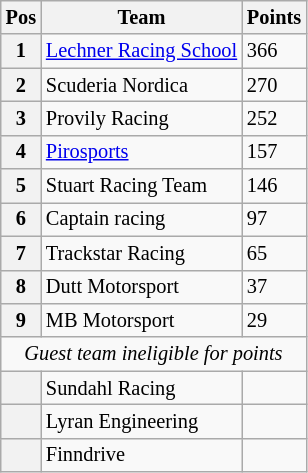<table class="wikitable" style="font-size:85%;">
<tr>
<th>Pos</th>
<th>Team</th>
<th>Points</th>
</tr>
<tr>
<th>1</th>
<td> <a href='#'>Lechner Racing School</a></td>
<td>366</td>
</tr>
<tr>
<th>2</th>
<td> Scuderia Nordica</td>
<td>270</td>
</tr>
<tr>
<th>3</th>
<td> Provily Racing</td>
<td>252</td>
</tr>
<tr>
<th>4</th>
<td> <a href='#'>Pirosports</a></td>
<td>157</td>
</tr>
<tr>
<th>5</th>
<td> Stuart Racing Team</td>
<td>146</td>
</tr>
<tr>
<th>6</th>
<td> Captain racing</td>
<td>97</td>
</tr>
<tr>
<th>7</th>
<td> Trackstar Racing</td>
<td>65</td>
</tr>
<tr>
<th>8</th>
<td> Dutt Motorsport</td>
<td>37</td>
</tr>
<tr>
<th>9</th>
<td> MB Motorsport</td>
<td>29</td>
</tr>
<tr>
<td colspan=3 align=center><em>Guest team ineligible for points</em></td>
</tr>
<tr>
<th></th>
<td> Sundahl Racing</td>
<td></td>
</tr>
<tr>
<th></th>
<td> Lyran Engineering</td>
<td></td>
</tr>
<tr>
<th></th>
<td> Finndrive</td>
<td></td>
</tr>
</table>
